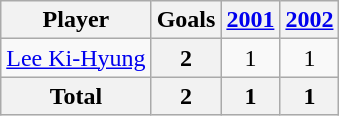<table class="wikitable sortable" style="text-align:center;">
<tr>
<th>Player</th>
<th>Goals</th>
<th><a href='#'>2001</a></th>
<th><a href='#'>2002</a></th>
</tr>
<tr>
<td align="left"> <a href='#'>Lee Ki-Hyung</a></td>
<th>2</th>
<td>1</td>
<td>1</td>
</tr>
<tr class="sortbottom">
<th>Total</th>
<th>2</th>
<th>1</th>
<th>1</th>
</tr>
</table>
